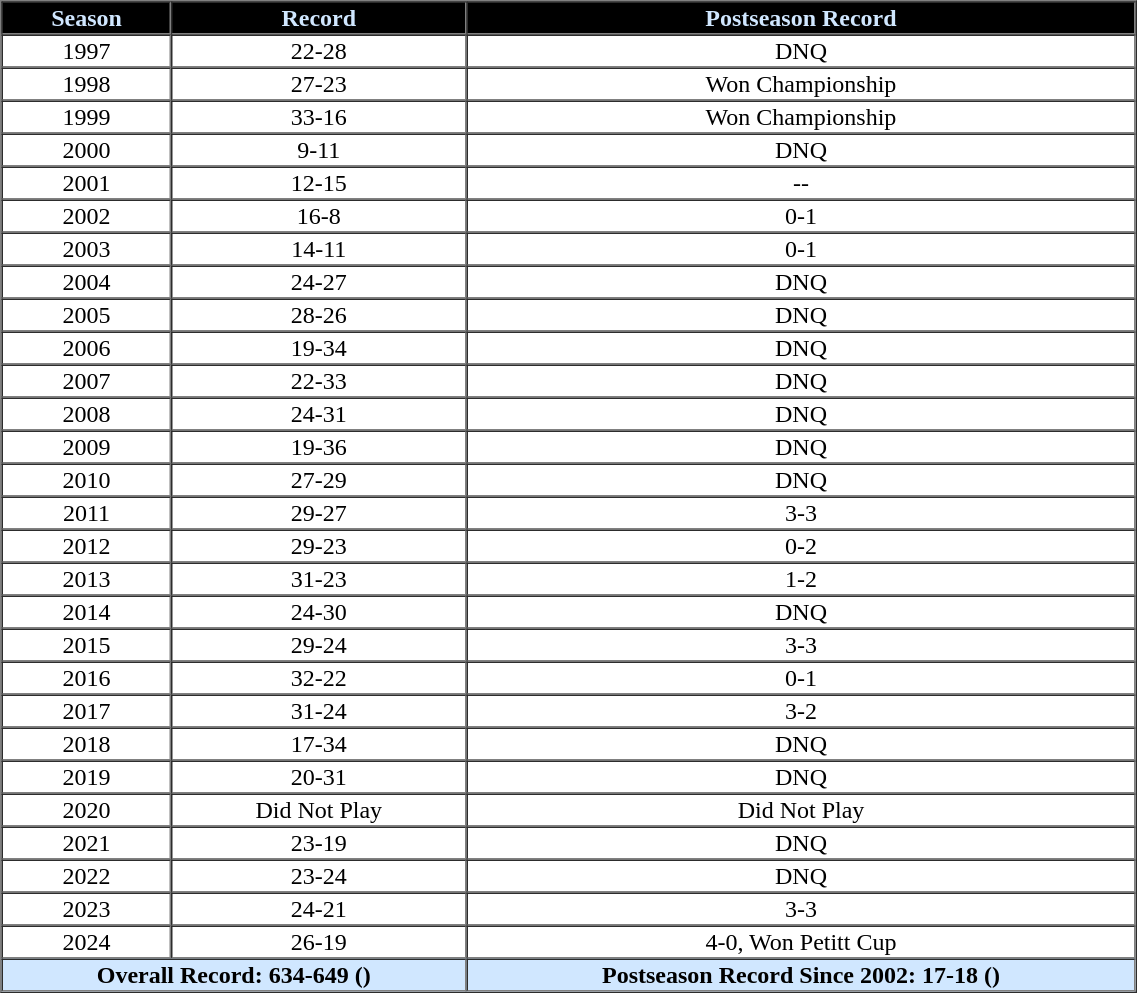<table cellpadding="1" border="1" cellspacing="0" style="width:60%; text-align:center;">
<tr style="background:black; color:#d0e7ff;">
<th>Season</th>
<th>Record</th>
<th>Postseason Record</th>
</tr>
<tr>
<td>1997</td>
<td>22-28</td>
<td>DNQ</td>
</tr>
<tr>
<td>1998</td>
<td>27-23</td>
<td>Won Championship</td>
</tr>
<tr>
<td>1999</td>
<td>33-16</td>
<td>Won Championship</td>
</tr>
<tr>
<td>2000</td>
<td>9-11</td>
<td>DNQ</td>
</tr>
<tr>
<td>2001</td>
<td>12-15</td>
<td>--</td>
</tr>
<tr>
<td>2002</td>
<td>16-8</td>
<td>0-1</td>
</tr>
<tr>
<td>2003</td>
<td>14-11</td>
<td>0-1</td>
</tr>
<tr>
<td>2004</td>
<td>24-27</td>
<td>DNQ</td>
</tr>
<tr>
<td>2005</td>
<td>28-26</td>
<td>DNQ</td>
</tr>
<tr>
<td>2006</td>
<td>19-34</td>
<td>DNQ</td>
</tr>
<tr>
<td>2007</td>
<td>22-33</td>
<td>DNQ</td>
</tr>
<tr>
<td>2008</td>
<td>24-31</td>
<td>DNQ</td>
</tr>
<tr>
<td>2009</td>
<td>19-36</td>
<td>DNQ</td>
</tr>
<tr>
<td>2010</td>
<td>27-29</td>
<td>DNQ</td>
</tr>
<tr>
<td>2011</td>
<td>29-27</td>
<td>3-3</td>
</tr>
<tr>
<td>2012</td>
<td>29-23</td>
<td>0-2</td>
</tr>
<tr>
<td>2013</td>
<td>31-23</td>
<td>1-2</td>
</tr>
<tr>
<td>2014</td>
<td>24-30</td>
<td>DNQ</td>
</tr>
<tr>
<td>2015</td>
<td>29-24</td>
<td>3-3</td>
</tr>
<tr>
<td>2016</td>
<td>32-22</td>
<td>0-1</td>
</tr>
<tr>
<td>2017</td>
<td>31-24</td>
<td>3-2</td>
</tr>
<tr>
<td>2018</td>
<td>17-34</td>
<td>DNQ</td>
</tr>
<tr>
<td>2019</td>
<td>20-31</td>
<td>DNQ</td>
</tr>
<tr>
<td>2020</td>
<td>Did Not Play</td>
<td>Did Not Play</td>
</tr>
<tr>
<td>2021</td>
<td>23-19</td>
<td>DNQ</td>
</tr>
<tr>
<td>2022</td>
<td>23-24</td>
<td>DNQ</td>
</tr>
<tr>
<td>2023</td>
<td>24-21</td>
<td>3-3</td>
</tr>
<tr>
<td>2024</td>
<td>26-19</td>
<td>4-0, Won Petitt Cup</td>
</tr>
<tr>
<th colspan="2;" style="background:#d0e7ff; color:black;">Overall Record: 634-649 ()</th>
<th colspan="2;" style="background:#d0e7ff; color:black;">Postseason Record Since 2002: 17-18  ()</th>
</tr>
</table>
